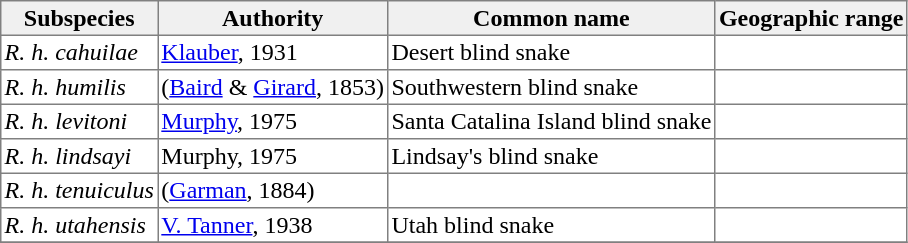<table cellspacing=0 cellpadding=2 border=1 style="border-collapse: collapse;">
<tr>
<th bgcolor="#f0f0f0">Subspecies</th>
<th bgcolor="#f0f0f0">Authority</th>
<th bgcolor="#f0f0f0">Common name</th>
<th bgcolor="#f0f0f0">Geographic range</th>
</tr>
<tr>
<td><em>R. h. cahuilae</em></td>
<td><a href='#'>Klauber</a>, 1931</td>
<td>Desert blind snake</td>
<td></td>
</tr>
<tr>
<td><em>R. h. humilis</em></td>
<td>(<a href='#'>Baird</a> & <a href='#'>Girard</a>, 1853)</td>
<td>Southwestern blind snake</td>
<td></td>
</tr>
<tr>
<td><em>R. h. levitoni</em></td>
<td><a href='#'>Murphy</a>, 1975</td>
<td>Santa Catalina Island blind snake</td>
<td></td>
</tr>
<tr>
<td><em>R. h. lindsayi</em></td>
<td>Murphy, 1975</td>
<td>Lindsay's blind snake</td>
<td></td>
</tr>
<tr>
<td><em>R. h. tenuiculus</em></td>
<td>(<a href='#'>Garman</a>, 1884)</td>
<td></td>
<td></td>
</tr>
<tr>
<td><em>R. h. utahensis</em></td>
<td><a href='#'>V. Tanner</a>, 1938</td>
<td>Utah blind snake</td>
<td></td>
</tr>
<tr>
</tr>
</table>
